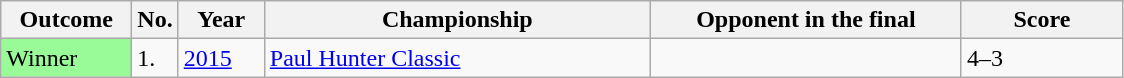<table class="wikitable sortable">
<tr>
<th width="80">Outcome</th>
<th width="20">No.</th>
<th width="50">Year</th>
<th width="250">Championship</th>
<th width="200">Opponent in the final</th>
<th width="100">Score</th>
</tr>
<tr>
<td style="background:#98FB98">Winner</td>
<td>1.</td>
<td><a href='#'>2015</a></td>
<td><a href='#'>Paul Hunter Classic</a></td>
<td> </td>
<td>4–3</td>
</tr>
</table>
